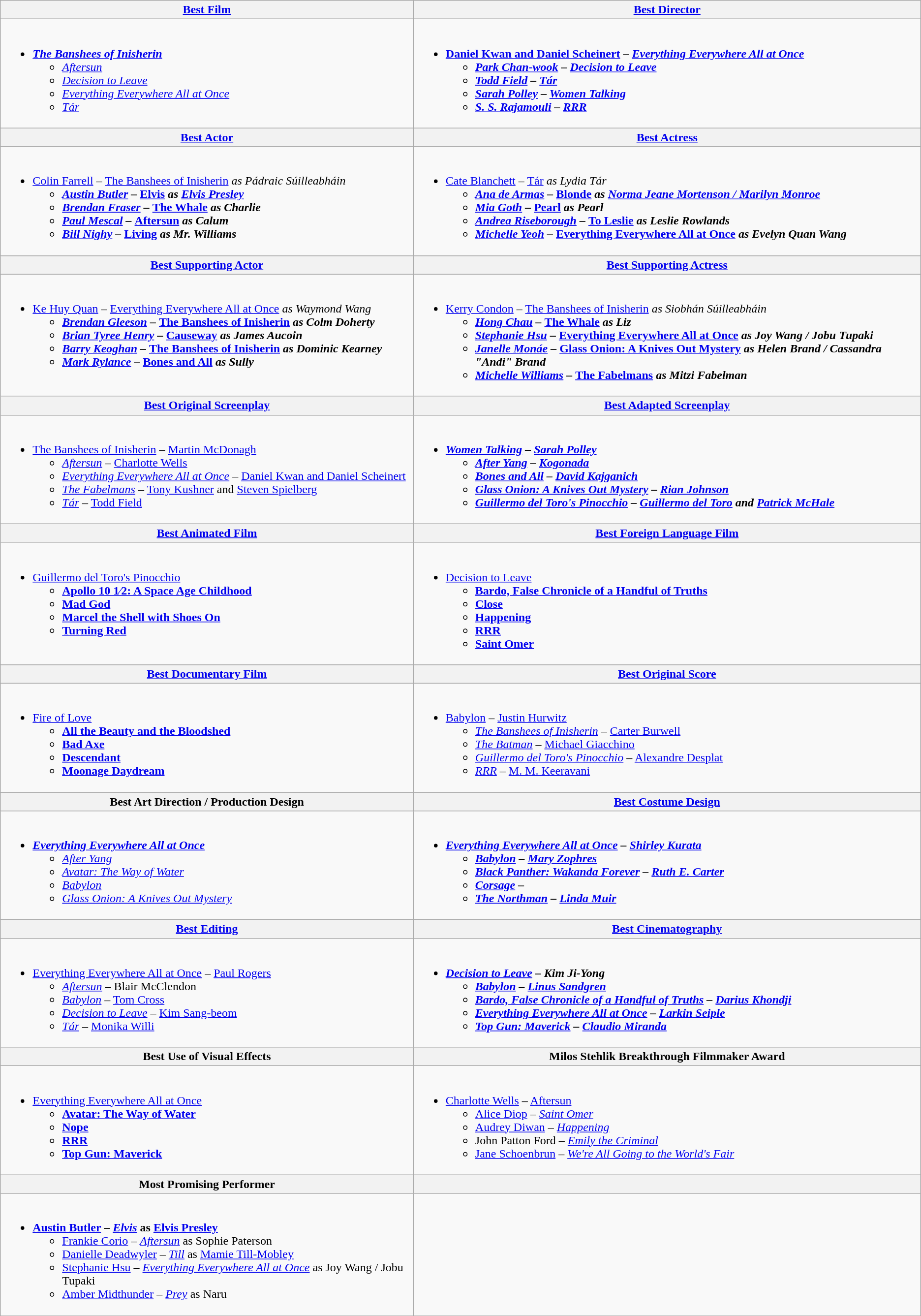<table class="wikitable">
<tr>
<th><a href='#'>Best Film</a></th>
<th><a href='#'>Best Director</a></th>
</tr>
<tr>
<td valign="top"><br><ul><li><strong><em><a href='#'>The Banshees of Inisherin</a></em></strong><ul><li><em><a href='#'>Aftersun</a></em></li><li><em><a href='#'>Decision to Leave</a></em></li><li><em><a href='#'>Everything Everywhere All at Once</a></em></li><li><em><a href='#'>Tár</a></em></li></ul></li></ul></td>
<td valign="top"><br><ul><li><strong><a href='#'>Daniel Kwan and Daniel Scheinert</a> – <em><a href='#'>Everything Everywhere All at Once</a><strong><em><ul><li><a href='#'>Park Chan-wook</a> – </em><a href='#'>Decision to Leave</a><em></li><li><a href='#'>Todd Field</a> – </em><a href='#'>Tár</a><em></li><li><a href='#'>Sarah Polley</a> – </em><a href='#'>Women Talking</a><em></li><li><a href='#'>S. S. Rajamouli</a> – </em><a href='#'>RRR</a><em></li></ul></li></ul></td>
</tr>
<tr>
<th><a href='#'>Best Actor</a></th>
<th><a href='#'>Best Actress</a></th>
</tr>
<tr>
<td valign="top"><br><ul><li></strong><a href='#'>Colin Farrell</a> – </em><a href='#'>The Banshees of Inisherin</a><em> as Pádraic Súilleabháin<strong><ul><li><a href='#'>Austin Butler</a> – </em><a href='#'>Elvis</a><em> as <a href='#'>Elvis Presley</a></li><li><a href='#'>Brendan Fraser</a> – </em><a href='#'>The Whale</a><em> as Charlie</li><li><a href='#'>Paul Mescal</a> – </em><a href='#'>Aftersun</a><em> as Calum</li><li><a href='#'>Bill Nighy</a> – </em><a href='#'>Living</a><em> as Mr. Williams</li></ul></li></ul></td>
<td valign="top"><br><ul><li></strong><a href='#'>Cate Blanchett</a> – </em><a href='#'>Tár</a><em> as Lydia Tár<strong><ul><li><a href='#'>Ana de Armas</a> – </em><a href='#'>Blonde</a><em> as <a href='#'>Norma Jeane Mortenson / Marilyn Monroe</a></li><li><a href='#'>Mia Goth</a> – </em><a href='#'>Pearl</a><em> as Pearl</li><li><a href='#'>Andrea Riseborough</a> – </em><a href='#'>To Leslie</a><em> as Leslie Rowlands</li><li><a href='#'>Michelle Yeoh</a> – </em><a href='#'>Everything Everywhere All at Once</a><em> as Evelyn Quan Wang</li></ul></li></ul></td>
</tr>
<tr>
<th><a href='#'>Best Supporting Actor</a></th>
<th><a href='#'>Best Supporting Actress</a></th>
</tr>
<tr>
<td valign="top"><br><ul><li></strong><a href='#'>Ke Huy Quan</a> – </em><a href='#'>Everything Everywhere All at Once</a><em> as Waymond Wang<strong><ul><li><a href='#'>Brendan Gleeson</a> – </em><a href='#'>The Banshees of Inisherin</a><em> as Colm Doherty</li><li><a href='#'>Brian Tyree Henry</a> – </em><a href='#'>Causeway</a><em> as James Aucoin</li><li><a href='#'>Barry Keoghan</a> – </em><a href='#'>The Banshees of Inisherin</a><em> as Dominic Kearney</li><li><a href='#'>Mark Rylance</a> – </em><a href='#'>Bones and All</a><em> as Sully</li></ul></li></ul></td>
<td valign="top"><br><ul><li></strong><a href='#'>Kerry Condon</a> – </em><a href='#'>The Banshees of Inisherin</a><em> as Siobhán Súilleabháin<strong><ul><li><a href='#'>Hong Chau</a> – </em><a href='#'>The Whale</a><em> as Liz</li><li><a href='#'>Stephanie Hsu</a> – </em><a href='#'>Everything Everywhere All at Once</a><em> as Joy Wang / Jobu Tupaki</li><li><a href='#'>Janelle Monáe</a> – </em><a href='#'>Glass Onion: A Knives Out Mystery</a><em> as Helen Brand / Cassandra "Andi" Brand</li><li><a href='#'>Michelle Williams</a> – </em><a href='#'>The Fabelmans</a><em> as Mitzi Fabelman</li></ul></li></ul></td>
</tr>
<tr>
<th><a href='#'>Best Original Screenplay</a></th>
<th><a href='#'>Best Adapted Screenplay</a></th>
</tr>
<tr>
<td valign="top"><br><ul><li></em></strong><a href='#'>The Banshees of Inisherin</a></em> – <a href='#'>Martin McDonagh</a></strong><ul><li><em><a href='#'>Aftersun</a></em> – <a href='#'>Charlotte Wells</a></li><li><em><a href='#'>Everything Everywhere All at Once</a></em> – <a href='#'>Daniel Kwan and Daniel Scheinert</a></li><li><em><a href='#'>The Fabelmans</a></em> – <a href='#'>Tony Kushner</a> and <a href='#'>Steven Spielberg</a></li><li><em><a href='#'>Tár</a></em> – <a href='#'>Todd Field</a></li></ul></li></ul></td>
<td valign="top"><br><ul><li><strong><em><a href='#'>Women Talking</a><em> – <a href='#'>Sarah Polley</a><strong><ul><li></em><a href='#'>After Yang</a><em> – <a href='#'>Kogonada</a></li><li></em><a href='#'>Bones and All</a><em> – <a href='#'>David Kajganich</a></li><li></em><a href='#'>Glass Onion: A Knives Out Mystery</a><em> – <a href='#'>Rian Johnson</a></li><li></em><a href='#'>Guillermo del Toro's Pinocchio</a><em> – <a href='#'>Guillermo del Toro</a> and <a href='#'>Patrick McHale</a></li></ul></li></ul></td>
</tr>
<tr>
<th><a href='#'>Best Animated Film</a></th>
<th><a href='#'>Best Foreign Language Film</a></th>
</tr>
<tr>
<td valign="top"><br><ul><li></em></strong><a href='#'>Guillermo del Toro's Pinocchio</a><strong><em><ul><li></em><a href='#'>Apollo 10 1⁄2: A Space Age Childhood</a><em></li><li></em><a href='#'>Mad God</a><em></li><li></em><a href='#'>Marcel the Shell with Shoes On</a><em></li><li></em><a href='#'>Turning Red</a><em></li></ul></li></ul></td>
<td valign="top"><br><ul><li></em></strong><a href='#'>Decision to Leave</a><strong><em><ul><li></em><a href='#'>Bardo, False Chronicle of a Handful of Truths</a><em></li><li></em><a href='#'>Close</a><em></li><li></em><a href='#'>Happening</a><em></li><li></em><a href='#'>RRR</a><em></li><li></em><a href='#'>Saint Omer</a><em></li></ul></li></ul></td>
</tr>
<tr>
<th><a href='#'>Best Documentary Film</a></th>
<th><a href='#'>Best Original Score</a></th>
</tr>
<tr>
<td valign="top"><br><ul><li></em></strong><a href='#'>Fire of Love</a><strong><em><ul><li></em><a href='#'>All the Beauty and the Bloodshed</a><em></li><li></em><a href='#'>Bad Axe</a><em></li><li></em><a href='#'>Descendant</a><em></li><li></em><a href='#'>Moonage Daydream</a><em></li></ul></li></ul></td>
<td valign="top"><br><ul><li></em></strong><a href='#'>Babylon</a></em> – <a href='#'>Justin Hurwitz</a></strong><ul><li><em><a href='#'>The Banshees of Inisherin</a></em> – <a href='#'>Carter Burwell</a></li><li><em><a href='#'>The Batman</a></em> – <a href='#'>Michael Giacchino</a></li><li><em><a href='#'>Guillermo del Toro's Pinocchio</a></em> – <a href='#'>Alexandre Desplat</a></li><li><em><a href='#'>RRR</a></em> – <a href='#'>M. M. Keeravani</a></li></ul></li></ul></td>
</tr>
<tr>
<th>Best Art Direction / Production Design</th>
<th><a href='#'>Best Costume Design</a></th>
</tr>
<tr>
<td valign="top"><br><ul><li><strong><em><a href='#'>Everything Everywhere All at Once</a></em></strong><ul><li><em><a href='#'>After Yang</a></em></li><li><em><a href='#'>Avatar: The Way of Water</a></em></li><li><em><a href='#'>Babylon</a></em></li><li><em><a href='#'>Glass Onion: A Knives Out Mystery</a></em></li></ul></li></ul></td>
<td valign="top"><br><ul><li><strong><em><a href='#'>Everything Everywhere All at Once</a><em> – <a href='#'>Shirley Kurata</a><strong><ul><li></em><a href='#'>Babylon</a><em> – <a href='#'>Mary Zophres</a></li><li></em><a href='#'>Black Panther: Wakanda Forever</a><em> – <a href='#'>Ruth E. Carter</a></li><li></em><a href='#'>Corsage</a><em> – </li><li></em><a href='#'>The Northman</a><em> – <a href='#'>Linda Muir</a></li></ul></li></ul></td>
</tr>
<tr>
<th><a href='#'>Best Editing</a></th>
<th><a href='#'>Best Cinematography</a></th>
</tr>
<tr>
<td valign="top"><br><ul><li></em></strong><a href='#'>Everything Everywhere All at Once</a></em> – <a href='#'>Paul Rogers</a></strong><ul><li><em><a href='#'>Aftersun</a></em> – Blair McClendon</li><li><em><a href='#'>Babylon</a></em> – <a href='#'>Tom Cross</a></li><li><em><a href='#'>Decision to Leave</a></em> – <a href='#'>Kim Sang-beom</a></li><li><em><a href='#'>Tár</a></em> – <a href='#'>Monika Willi</a></li></ul></li></ul></td>
<td valign="top"><br><ul><li><strong><em><a href='#'>Decision to Leave</a><em> – Kim Ji-Yong<strong><ul><li></em><a href='#'>Babylon</a><em> – <a href='#'>Linus Sandgren</a></li><li></em><a href='#'>Bardo, False Chronicle of a Handful of Truths</a><em> – <a href='#'>Darius Khondji</a></li><li></em><a href='#'>Everything Everywhere All at Once</a><em> – <a href='#'>Larkin Seiple</a></li><li></em><a href='#'>Top Gun: Maverick</a><em> – <a href='#'>Claudio Miranda</a></li></ul></li></ul></td>
</tr>
<tr>
<th>Best Use of Visual Effects</th>
<th>Milos Stehlik Breakthrough Filmmaker Award</th>
</tr>
<tr>
<td valign="top"><br><ul><li></em></strong><a href='#'>Everything Everywhere All at Once</a><strong><em><ul><li></em><a href='#'>Avatar: The Way of Water</a><em></li><li></em><a href='#'>Nope</a><em></li><li></em><a href='#'>RRR</a><em></li><li></em><a href='#'>Top Gun: Maverick</a><em></li></ul></li></ul></td>
<td valign="top"><br><ul><li></strong><a href='#'>Charlotte Wells</a> – </em><a href='#'>Aftersun</a></em></strong><ul><li><a href='#'>Alice Diop</a> – <em><a href='#'>Saint Omer</a></em></li><li><a href='#'>Audrey Diwan</a> – <em><a href='#'>Happening</a></em></li><li>John Patton Ford – <em><a href='#'>Emily the Criminal</a></em></li><li><a href='#'>Jane Schoenbrun</a> – <em><a href='#'>We're All Going to the World's Fair</a></em></li></ul></li></ul></td>
</tr>
<tr>
<th>Most Promising Performer</th>
<th></th>
</tr>
<tr>
<td valign="top"><br><ul><li><strong><a href='#'>Austin Butler</a> – <em><a href='#'>Elvis</a></em> as <a href='#'>Elvis Presley</a></strong><ul><li><a href='#'>Frankie Corio</a> – <em><a href='#'>Aftersun</a></em> as Sophie Paterson</li><li><a href='#'>Danielle Deadwyler</a> – <em><a href='#'>Till</a></em> as <a href='#'>Mamie Till-Mobley</a></li><li><a href='#'>Stephanie Hsu</a> – <em><a href='#'>Everything Everywhere All at Once</a></em> as Joy Wang / Jobu Tupaki</li><li><a href='#'>Amber Midthunder</a> – <em><a href='#'>Prey</a></em> as Naru</li></ul></li></ul></td>
<td valign="top"></td>
</tr>
</table>
